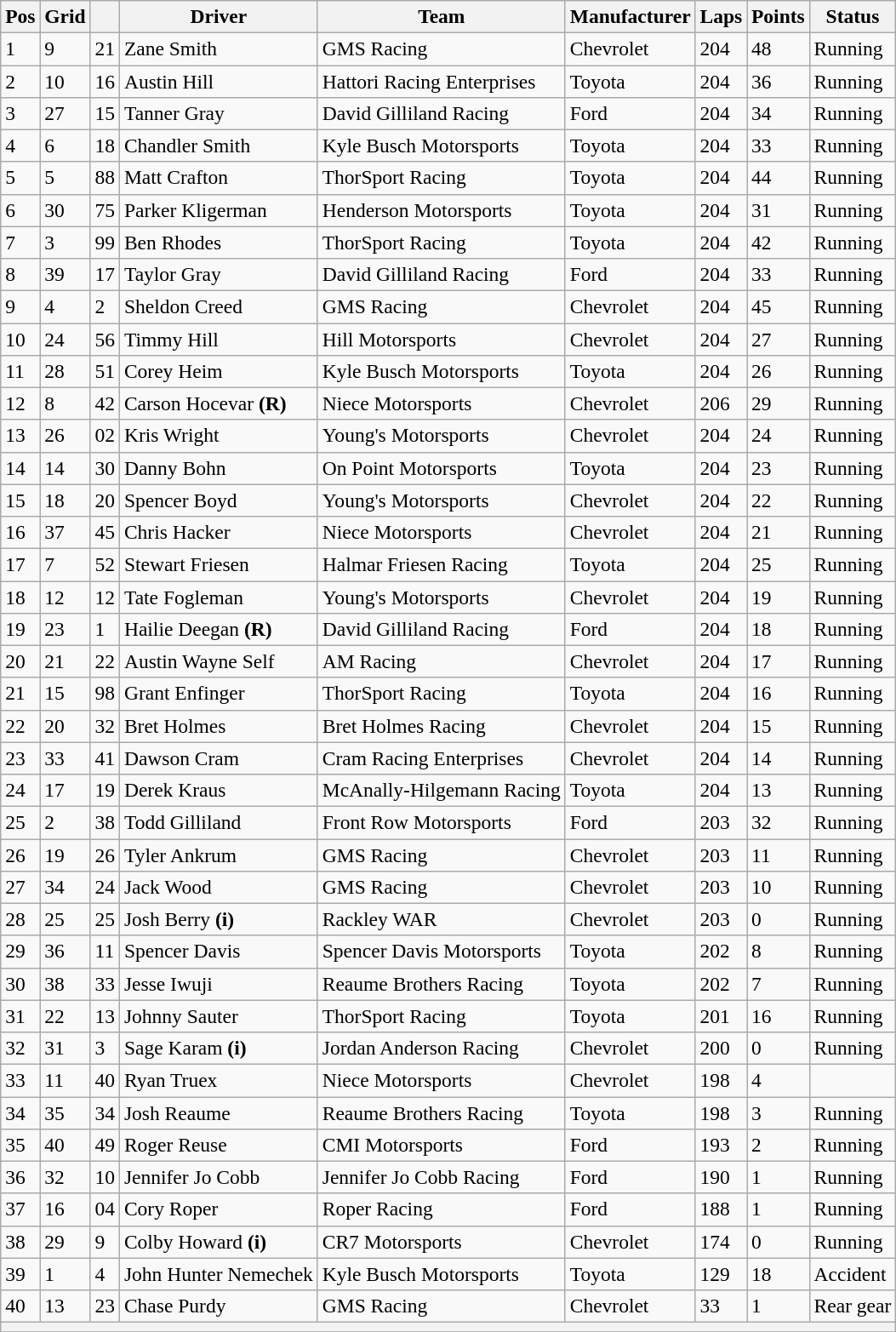<table class="wikitable" style="font-size:98%">
<tr>
<th>Pos</th>
<th>Grid</th>
<th></th>
<th>Driver</th>
<th>Team</th>
<th>Manufacturer</th>
<th>Laps</th>
<th>Points</th>
<th>Status</th>
</tr>
<tr>
<td>1</td>
<td>9</td>
<td>21</td>
<td>Zane Smith</td>
<td>GMS Racing</td>
<td>Chevrolet</td>
<td>204</td>
<td>48</td>
<td>Running</td>
</tr>
<tr>
<td>2</td>
<td>10</td>
<td>16</td>
<td>Austin Hill</td>
<td>Hattori Racing Enterprises</td>
<td>Toyota</td>
<td>204</td>
<td>36</td>
<td>Running</td>
</tr>
<tr>
<td>3</td>
<td>27</td>
<td>15</td>
<td>Tanner Gray</td>
<td>David Gilliland Racing</td>
<td>Ford</td>
<td>204</td>
<td>34</td>
<td>Running</td>
</tr>
<tr>
<td>4</td>
<td>6</td>
<td>18</td>
<td>Chandler Smith</td>
<td>Kyle Busch Motorsports</td>
<td>Toyota</td>
<td>204</td>
<td>33</td>
<td>Running</td>
</tr>
<tr>
<td>5</td>
<td>5</td>
<td>88</td>
<td>Matt Crafton</td>
<td>ThorSport Racing</td>
<td>Toyota</td>
<td>204</td>
<td>44</td>
<td>Running</td>
</tr>
<tr>
<td>6</td>
<td>30</td>
<td>75</td>
<td>Parker Kligerman</td>
<td>Henderson Motorsports</td>
<td>Toyota</td>
<td>204</td>
<td>31</td>
<td>Running</td>
</tr>
<tr>
<td>7</td>
<td>3</td>
<td>99</td>
<td>Ben Rhodes</td>
<td>ThorSport Racing</td>
<td>Toyota</td>
<td>204</td>
<td>42</td>
<td>Running</td>
</tr>
<tr>
<td>8</td>
<td>39</td>
<td>17</td>
<td>Taylor Gray</td>
<td>David Gilliland Racing</td>
<td>Ford</td>
<td>204</td>
<td>33</td>
<td>Running</td>
</tr>
<tr>
<td>9</td>
<td>4</td>
<td>2</td>
<td>Sheldon Creed</td>
<td>GMS Racing</td>
<td>Chevrolet</td>
<td>204</td>
<td>45</td>
<td>Running</td>
</tr>
<tr>
<td>10</td>
<td>24</td>
<td>56</td>
<td>Timmy Hill</td>
<td>Hill Motorsports</td>
<td>Chevrolet</td>
<td>204</td>
<td>27</td>
<td>Running</td>
</tr>
<tr>
<td>11</td>
<td>28</td>
<td>51</td>
<td>Corey Heim</td>
<td>Kyle Busch Motorsports</td>
<td>Toyota</td>
<td>204</td>
<td>26</td>
<td>Running</td>
</tr>
<tr>
<td>12</td>
<td>8</td>
<td>42</td>
<td>Carson Hocevar <strong>(R)</strong></td>
<td>Niece Motorsports</td>
<td>Chevrolet</td>
<td>206</td>
<td>29</td>
<td>Running</td>
</tr>
<tr>
<td>13</td>
<td>26</td>
<td>02</td>
<td>Kris Wright</td>
<td>Young's Motorsports</td>
<td>Chevrolet</td>
<td>204</td>
<td>24</td>
<td>Running</td>
</tr>
<tr>
<td>14</td>
<td>14</td>
<td>30</td>
<td>Danny Bohn</td>
<td>On Point Motorsports</td>
<td>Toyota</td>
<td>204</td>
<td>23</td>
<td>Running</td>
</tr>
<tr>
<td>15</td>
<td>18</td>
<td>20</td>
<td>Spencer Boyd</td>
<td>Young's Motorsports</td>
<td>Chevrolet</td>
<td>204</td>
<td>22</td>
<td>Running</td>
</tr>
<tr>
<td>16</td>
<td>37</td>
<td>45</td>
<td>Chris Hacker</td>
<td>Niece Motorsports</td>
<td>Chevrolet</td>
<td>204</td>
<td>21</td>
<td>Running</td>
</tr>
<tr>
<td>17</td>
<td>7</td>
<td>52</td>
<td>Stewart Friesen</td>
<td>Halmar Friesen Racing</td>
<td>Toyota</td>
<td>204</td>
<td>25</td>
<td>Running</td>
</tr>
<tr>
<td>18</td>
<td>12</td>
<td>12</td>
<td>Tate Fogleman</td>
<td>Young's Motorsports</td>
<td>Chevrolet</td>
<td>204</td>
<td>19</td>
<td>Running</td>
</tr>
<tr>
<td>19</td>
<td>23</td>
<td>1</td>
<td>Hailie Deegan <strong>(R)</strong></td>
<td>David Gilliland Racing</td>
<td>Ford</td>
<td>204</td>
<td>18</td>
<td>Running</td>
</tr>
<tr>
<td>20</td>
<td>21</td>
<td>22</td>
<td>Austin Wayne Self</td>
<td>AM Racing</td>
<td>Chevrolet</td>
<td>204</td>
<td>17</td>
<td>Running</td>
</tr>
<tr>
<td>21</td>
<td>15</td>
<td>98</td>
<td>Grant Enfinger</td>
<td>ThorSport Racing</td>
<td>Toyota</td>
<td>204</td>
<td>16</td>
<td>Running</td>
</tr>
<tr>
<td>22</td>
<td>20</td>
<td>32</td>
<td>Bret Holmes</td>
<td>Bret Holmes Racing</td>
<td>Chevrolet</td>
<td>204</td>
<td>15</td>
<td>Running</td>
</tr>
<tr>
<td>23</td>
<td>33</td>
<td>41</td>
<td>Dawson Cram</td>
<td>Cram Racing Enterprises</td>
<td>Chevrolet</td>
<td>204</td>
<td>14</td>
<td>Running</td>
</tr>
<tr>
<td>24</td>
<td>17</td>
<td>19</td>
<td>Derek Kraus</td>
<td>McAnally-Hilgemann Racing</td>
<td>Toyota</td>
<td>204</td>
<td>13</td>
<td>Running</td>
</tr>
<tr>
<td>25</td>
<td>2</td>
<td>38</td>
<td>Todd Gilliland</td>
<td>Front Row Motorsports</td>
<td>Ford</td>
<td>203</td>
<td>32</td>
<td>Running</td>
</tr>
<tr>
<td>26</td>
<td>19</td>
<td>26</td>
<td>Tyler Ankrum</td>
<td>GMS Racing</td>
<td>Chevrolet</td>
<td>203</td>
<td>11</td>
<td>Running</td>
</tr>
<tr>
<td>27</td>
<td>34</td>
<td>24</td>
<td>Jack Wood</td>
<td>GMS Racing</td>
<td>Chevrolet</td>
<td>203</td>
<td>10</td>
<td>Running</td>
</tr>
<tr>
<td>28</td>
<td>25</td>
<td>25</td>
<td>Josh Berry <strong>(i)</strong></td>
<td>Rackley WAR</td>
<td>Chevrolet</td>
<td>203</td>
<td>0</td>
<td>Running</td>
</tr>
<tr>
<td>29</td>
<td>36</td>
<td>11</td>
<td>Spencer Davis</td>
<td>Spencer Davis Motorsports</td>
<td>Toyota</td>
<td>202</td>
<td>8</td>
<td>Running</td>
</tr>
<tr>
<td>30</td>
<td>38</td>
<td>33</td>
<td>Jesse Iwuji</td>
<td>Reaume Brothers Racing</td>
<td>Toyota</td>
<td>202</td>
<td>7</td>
<td>Running</td>
</tr>
<tr>
<td>31</td>
<td>22</td>
<td>13</td>
<td>Johnny Sauter</td>
<td>ThorSport Racing</td>
<td>Toyota</td>
<td>201</td>
<td>16</td>
<td>Running</td>
</tr>
<tr>
<td>32</td>
<td>31</td>
<td>3</td>
<td>Sage Karam <strong>(i)</strong></td>
<td>Jordan Anderson Racing</td>
<td>Chevrolet</td>
<td>200</td>
<td>0</td>
<td>Running</td>
</tr>
<tr>
<td>33</td>
<td>11</td>
<td>40</td>
<td>Ryan Truex</td>
<td>Niece Motorsports</td>
<td>Chevrolet</td>
<td>198</td>
<td>4</td>
</tr>
<tr>
<td>34</td>
<td>35</td>
<td>34</td>
<td>Josh Reaume</td>
<td>Reaume Brothers Racing</td>
<td>Toyota</td>
<td>198</td>
<td>3</td>
<td>Running</td>
</tr>
<tr>
<td>35</td>
<td>40</td>
<td>49</td>
<td>Roger Reuse</td>
<td>CMI Motorsports</td>
<td>Ford</td>
<td>193</td>
<td>2</td>
<td>Running</td>
</tr>
<tr>
<td>36</td>
<td>32</td>
<td>10</td>
<td>Jennifer Jo Cobb</td>
<td>Jennifer Jo Cobb Racing</td>
<td>Ford</td>
<td>190</td>
<td>1</td>
<td>Running</td>
</tr>
<tr>
<td>37</td>
<td>16</td>
<td>04</td>
<td>Cory Roper</td>
<td>Roper Racing</td>
<td>Ford</td>
<td>188</td>
<td>1</td>
<td>Running</td>
</tr>
<tr>
<td>38</td>
<td>29</td>
<td>9</td>
<td>Colby Howard <strong>(i)</strong></td>
<td>CR7 Motorsports</td>
<td>Chevrolet</td>
<td>174</td>
<td>0</td>
<td>Running</td>
</tr>
<tr>
<td>39</td>
<td>1</td>
<td>4</td>
<td>John Hunter Nemechek</td>
<td>Kyle Busch Motorsports</td>
<td>Toyota</td>
<td>129</td>
<td>18</td>
<td>Accident</td>
</tr>
<tr>
<td>40</td>
<td>13</td>
<td>23</td>
<td>Chase Purdy</td>
<td>GMS Racing</td>
<td>Chevrolet</td>
<td>33</td>
<td>1</td>
<td>Rear gear</td>
</tr>
<tr>
<th colspan="9"></th>
</tr>
<tr>
</tr>
</table>
